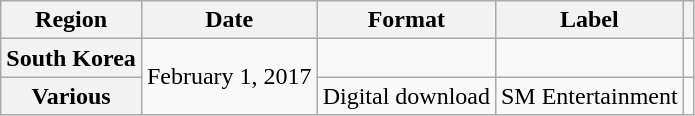<table class="wikitable plainrowheaders">
<tr>
<th>Region</th>
<th>Date</th>
<th>Format</th>
<th>Label</th>
<th></th>
</tr>
<tr>
<th scope="row">South Korea</th>
<td rowspan="2">February 1, 2017</td>
<td></td>
<td></td>
<td align="center"></td>
</tr>
<tr>
<th scope="row">Various</th>
<td>Digital download</td>
<td>SM Entertainment</td>
<td align="center"></td>
</tr>
</table>
